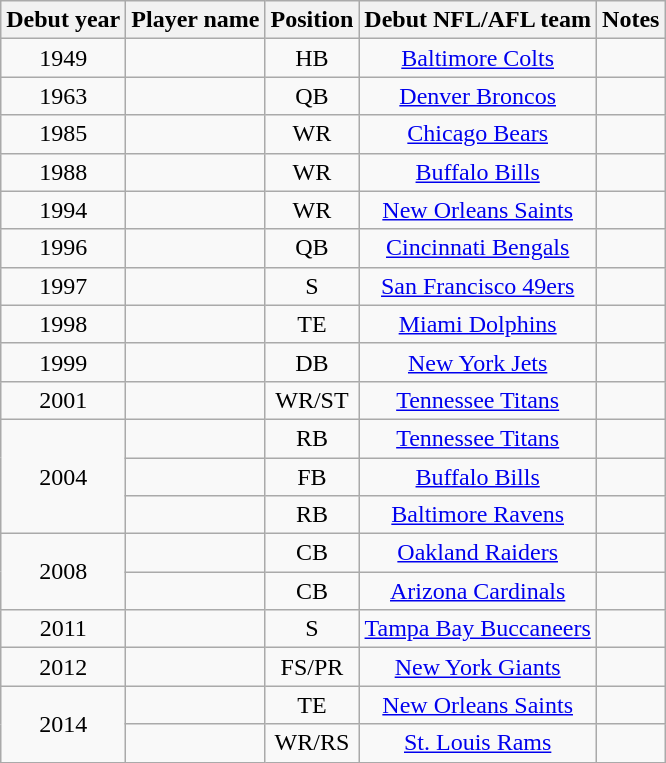<table class="wikitable sortable" style="text-align: center;">
<tr>
<th>Debut year</th>
<th>Player name</th>
<th>Position</th>
<th>Debut NFL/AFL team</th>
<th>Notes</th>
</tr>
<tr>
<td align="center">1949</td>
<td align="center"></td>
<td align="center">HB</td>
<td align="center"><a href='#'>Baltimore Colts</a></td>
<td align="center"></td>
</tr>
<tr>
<td align="center">1963</td>
<td align="center"></td>
<td align="center">QB</td>
<td align="center"><a href='#'>Denver Broncos</a></td>
<td align="center"></td>
</tr>
<tr>
<td align="center">1985</td>
<td align="center"></td>
<td align="center">WR</td>
<td align="center"><a href='#'>Chicago Bears</a></td>
<td align="center"></td>
</tr>
<tr>
<td align="center">1988</td>
<td align="center"></td>
<td align="center">WR</td>
<td align="center"><a href='#'>Buffalo Bills</a></td>
<td align="center"></td>
</tr>
<tr>
<td align="center">1994</td>
<td align="center"></td>
<td align="center">WR</td>
<td align="center"><a href='#'>New Orleans Saints</a></td>
<td align="center"></td>
</tr>
<tr>
<td align="center">1996</td>
<td align="center"></td>
<td align="center">QB</td>
<td align="center"><a href='#'>Cincinnati Bengals</a></td>
<td align="center"></td>
</tr>
<tr>
<td align="center">1997</td>
<td align="center"></td>
<td align="center">S</td>
<td align="center"><a href='#'>San Francisco 49ers</a></td>
<td align="center"></td>
</tr>
<tr>
<td align="center">1998</td>
<td align="center"></td>
<td align="center">TE</td>
<td align="center"><a href='#'>Miami Dolphins</a></td>
<td align="center"></td>
</tr>
<tr>
<td align="center">1999</td>
<td align="center"></td>
<td align="center">DB</td>
<td align="center"><a href='#'>New York Jets</a></td>
<td align="center"></td>
</tr>
<tr>
<td align="center">2001</td>
<td align="center"></td>
<td align="center">WR/ST</td>
<td align="center"><a href='#'>Tennessee Titans</a></td>
<td align="center"></td>
</tr>
<tr>
<td rowspan="3">2004</td>
<td align="center"></td>
<td align="center">RB</td>
<td align="center"><a href='#'>Tennessee Titans</a></td>
<td align="center"></td>
</tr>
<tr>
<td align="center"></td>
<td align="center">FB</td>
<td align="center"><a href='#'>Buffalo Bills</a></td>
<td align="center"></td>
</tr>
<tr>
<td align="center"></td>
<td align="center">RB</td>
<td align="center"><a href='#'>Baltimore Ravens</a></td>
<td align="center"></td>
</tr>
<tr>
<td rowspan="2">2008</td>
<td align="center"></td>
<td align="center">CB</td>
<td align="center"><a href='#'>Oakland Raiders</a></td>
<td align="center"></td>
</tr>
<tr>
<td align="center"></td>
<td align="center">CB</td>
<td align="center"><a href='#'>Arizona Cardinals</a></td>
<td align="center"></td>
</tr>
<tr>
<td align="center">2011</td>
<td align="center"></td>
<td align="center">S</td>
<td align="center"><a href='#'>Tampa Bay Buccaneers</a></td>
<td align="center"></td>
</tr>
<tr>
<td align="center">2012</td>
<td align="center"></td>
<td align="center">FS/PR</td>
<td align="center"><a href='#'>New York Giants</a></td>
<td align="center"></td>
</tr>
<tr>
<td rowspan="2">2014</td>
<td align="center"></td>
<td align="center">TE</td>
<td align="center"><a href='#'>New Orleans Saints</a></td>
<td align="center"></td>
</tr>
<tr>
<td align="center"></td>
<td align="center">WR/RS</td>
<td align="center"><a href='#'>St. Louis Rams</a></td>
<td align="center"></td>
</tr>
</table>
